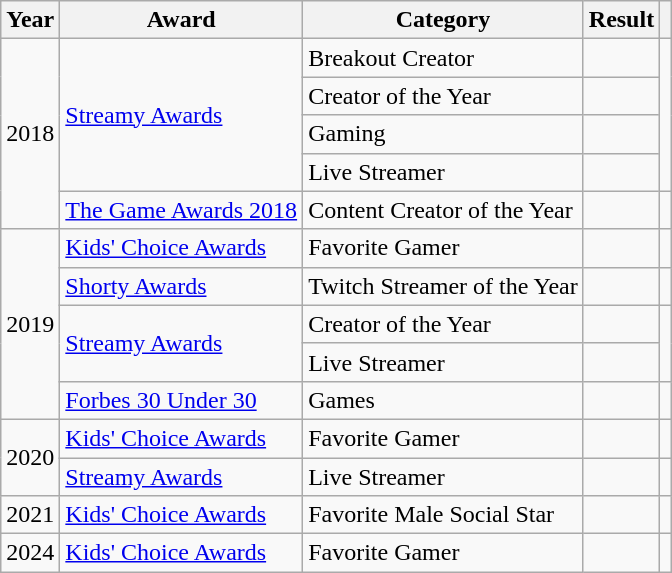<table class="wikitable sortable plainrowheaders">
<tr>
<th scope="col">Year</th>
<th scope="col">Award</th>
<th scope="col">Category</th>
<th scope="col">Result</th>
<th scope="col" class="unsortable"></th>
</tr>
<tr>
<td rowspan="5">2018</td>
<td rowspan="4"><a href='#'>Streamy Awards</a></td>
<td>Breakout Creator</td>
<td></td>
<td rowspan="4" style="text-align:center;"></td>
</tr>
<tr>
<td>Creator of the Year</td>
<td></td>
</tr>
<tr>
<td>Gaming</td>
<td></td>
</tr>
<tr>
<td>Live Streamer</td>
<td></td>
</tr>
<tr>
<td><a href='#'>The Game Awards 2018</a></td>
<td>Content Creator of the Year</td>
<td></td>
<td style="text-align:center;"></td>
</tr>
<tr>
<td rowspan="5">2019</td>
<td><a href='#'>Kids' Choice Awards</a></td>
<td>Favorite Gamer</td>
<td></td>
<td style="text-align:center;"></td>
</tr>
<tr>
<td><a href='#'>Shorty Awards</a></td>
<td>Twitch Streamer of the Year</td>
<td></td>
<td style="text-align:center;"></td>
</tr>
<tr>
<td rowspan="2"><a href='#'>Streamy Awards</a></td>
<td>Creator of the Year</td>
<td></td>
<td rowspan="2" style="text-align:center;"></td>
</tr>
<tr>
<td>Live Streamer</td>
<td></td>
</tr>
<tr>
<td><a href='#'>Forbes 30 Under 30</a></td>
<td>Games</td>
<td></td>
<td style="text-align:center;"></td>
</tr>
<tr>
<td rowspan="2">2020</td>
<td><a href='#'>Kids' Choice Awards</a></td>
<td>Favorite Gamer</td>
<td></td>
<td style="text-align:center;"></td>
</tr>
<tr>
<td><a href='#'>Streamy Awards</a></td>
<td>Live Streamer</td>
<td></td>
<td style="text-align:center;"></td>
</tr>
<tr>
<td>2021</td>
<td><a href='#'>Kids' Choice Awards</a></td>
<td>Favorite Male Social Star</td>
<td></td>
<td style="text-align:center;"></td>
</tr>
<tr>
<td>2024</td>
<td><a href='#'>Kids' Choice Awards</a></td>
<td>Favorite Gamer</td>
<td></td>
<td></td>
</tr>
</table>
